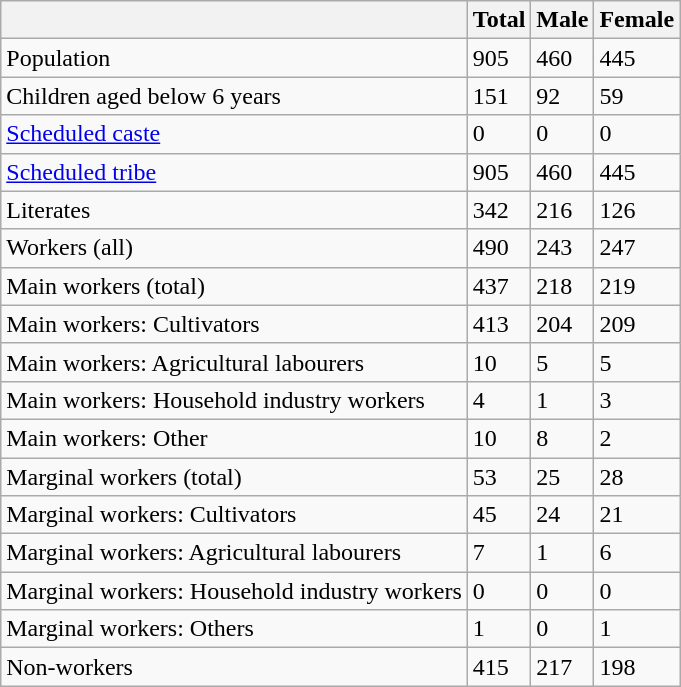<table class="wikitable sortable">
<tr>
<th></th>
<th>Total</th>
<th>Male</th>
<th>Female</th>
</tr>
<tr>
<td>Population</td>
<td>905</td>
<td>460</td>
<td>445</td>
</tr>
<tr>
<td>Children aged below 6 years</td>
<td>151</td>
<td>92</td>
<td>59</td>
</tr>
<tr>
<td><a href='#'>Scheduled caste</a></td>
<td>0</td>
<td>0</td>
<td>0</td>
</tr>
<tr>
<td><a href='#'>Scheduled tribe</a></td>
<td>905</td>
<td>460</td>
<td>445</td>
</tr>
<tr>
<td>Literates</td>
<td>342</td>
<td>216</td>
<td>126</td>
</tr>
<tr>
<td>Workers (all)</td>
<td>490</td>
<td>243</td>
<td>247</td>
</tr>
<tr>
<td>Main workers (total)</td>
<td>437</td>
<td>218</td>
<td>219</td>
</tr>
<tr>
<td>Main workers: Cultivators</td>
<td>413</td>
<td>204</td>
<td>209</td>
</tr>
<tr>
<td>Main workers: Agricultural labourers</td>
<td>10</td>
<td>5</td>
<td>5</td>
</tr>
<tr>
<td>Main workers: Household industry workers</td>
<td>4</td>
<td>1</td>
<td>3</td>
</tr>
<tr>
<td>Main workers: Other</td>
<td>10</td>
<td>8</td>
<td>2</td>
</tr>
<tr>
<td>Marginal workers (total)</td>
<td>53</td>
<td>25</td>
<td>28</td>
</tr>
<tr>
<td>Marginal workers: Cultivators</td>
<td>45</td>
<td>24</td>
<td>21</td>
</tr>
<tr>
<td>Marginal workers: Agricultural labourers</td>
<td>7</td>
<td>1</td>
<td>6</td>
</tr>
<tr>
<td>Marginal workers: Household industry workers</td>
<td>0</td>
<td>0</td>
<td>0</td>
</tr>
<tr>
<td>Marginal workers: Others</td>
<td>1</td>
<td>0</td>
<td>1</td>
</tr>
<tr>
<td>Non-workers</td>
<td>415</td>
<td>217</td>
<td>198</td>
</tr>
</table>
